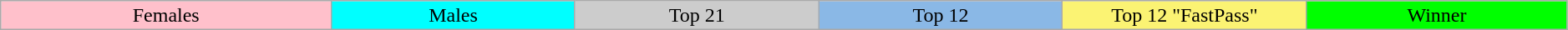<table class="wikitable plainrowheaders" style="text-align:center; line-height:16px; width:99%;">
<tr>
<td style="background:pink; width:19%;">Females</td>
<td style="background:cyan; width:14%;">Males</td>
<td style="background:#ccc; width:14%;">Top 21</td>
<td style="background:#8ab8e6; width:14%;">Top 12</td>
<td style="background:#fbf373; width:14%;">Top 12 "FastPass"</td>
<td style="background:lime; width:15%;">Winner</td>
</tr>
</table>
